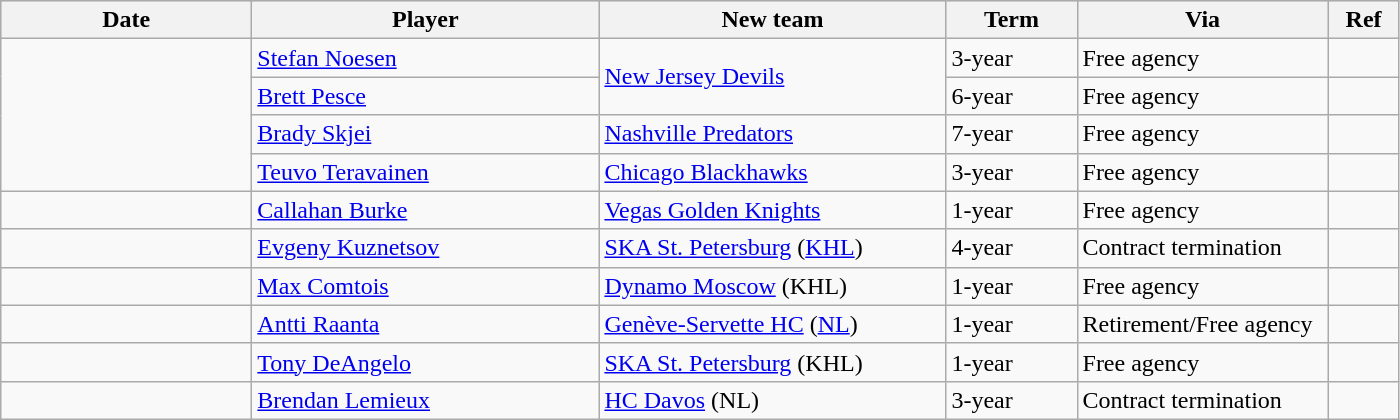<table class="wikitable">
<tr style="background:#ddd; text-align:center;">
<th style="width: 10em;">Date</th>
<th style="width: 14em;">Player</th>
<th style="width: 14em;">New team</th>
<th style="width: 5em;">Term</th>
<th style="width: 10em;">Via</th>
<th style="width: 2.5em;">Ref</th>
</tr>
<tr>
<td rowspan="4"></td>
<td><a href='#'>Stefan Noesen</a></td>
<td rowspan=2><a href='#'>New Jersey Devils</a></td>
<td>3-year</td>
<td>Free agency</td>
<td></td>
</tr>
<tr>
<td><a href='#'>Brett Pesce</a></td>
<td>6-year</td>
<td>Free agency</td>
<td></td>
</tr>
<tr>
<td><a href='#'>Brady Skjei</a></td>
<td><a href='#'>Nashville Predators</a></td>
<td>7-year</td>
<td>Free agency</td>
<td></td>
</tr>
<tr>
<td><a href='#'>Teuvo Teravainen</a></td>
<td><a href='#'>Chicago Blackhawks</a></td>
<td>3-year</td>
<td>Free agency</td>
<td></td>
</tr>
<tr>
<td></td>
<td><a href='#'>Callahan Burke</a></td>
<td><a href='#'>Vegas Golden Knights</a></td>
<td>1-year</td>
<td>Free agency</td>
<td></td>
</tr>
<tr>
<td></td>
<td><a href='#'>Evgeny Kuznetsov</a></td>
<td><a href='#'>SKA St. Petersburg</a> (<a href='#'>KHL</a>)</td>
<td>4-year</td>
<td>Contract termination</td>
<td></td>
</tr>
<tr>
<td></td>
<td><a href='#'>Max Comtois</a></td>
<td><a href='#'>Dynamo Moscow</a> (KHL)</td>
<td>1-year</td>
<td>Free agency</td>
<td></td>
</tr>
<tr>
<td></td>
<td><a href='#'>Antti Raanta</a></td>
<td><a href='#'>Genève-Servette HC</a> (<a href='#'>NL</a>)</td>
<td>1-year</td>
<td>Retirement/Free agency</td>
<td></td>
</tr>
<tr>
<td></td>
<td><a href='#'>Tony DeAngelo</a></td>
<td><a href='#'>SKA St. Petersburg</a> (KHL)</td>
<td>1-year</td>
<td>Free agency</td>
<td></td>
</tr>
<tr>
<td></td>
<td><a href='#'>Brendan Lemieux</a></td>
<td><a href='#'>HC Davos</a> (NL)</td>
<td>3-year</td>
<td>Contract termination</td>
<td></td>
</tr>
</table>
